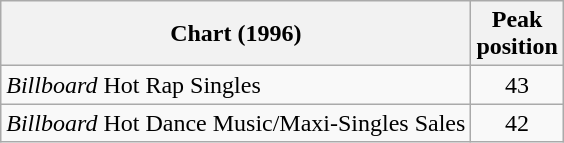<table class="wikitable">
<tr>
<th>Chart (1996)</th>
<th>Peak<br>position</th>
</tr>
<tr>
<td><em>Billboard</em> Hot Rap Singles</td>
<td align="center">43</td>
</tr>
<tr>
<td><em>Billboard</em> Hot Dance Music/Maxi-Singles Sales</td>
<td align="center">42</td>
</tr>
</table>
